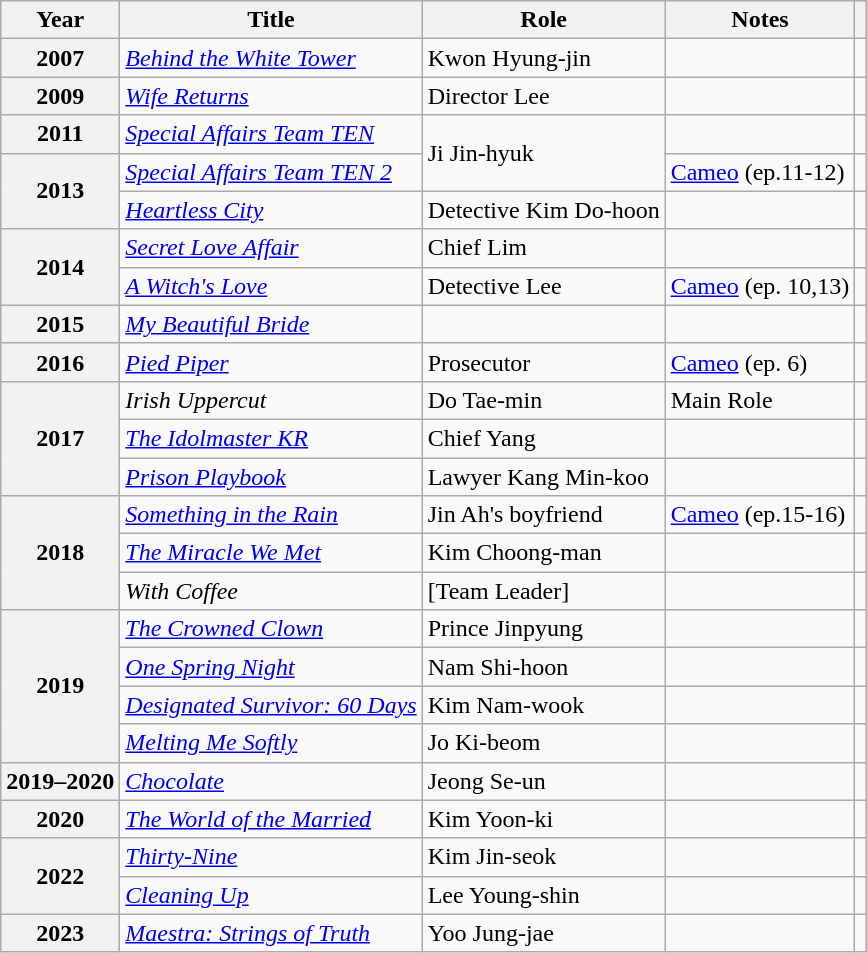<table class="wikitable plainrowheaders sortable">
<tr>
<th scope="col">Year</th>
<th scope="col">Title</th>
<th scope="col">Role</th>
<th scope="col">Notes</th>
<th scope="col" class="unsortable"></th>
</tr>
<tr>
<th scope="row">2007</th>
<td><em><a href='#'>Behind the White Tower</a></em></td>
<td>Kwon Hyung-jin</td>
<td></td>
<td style="text-align:center"></td>
</tr>
<tr>
<th scope="row">2009</th>
<td><em><a href='#'>Wife Returns</a></em></td>
<td>Director Lee</td>
<td></td>
<td style="text-align:center"></td>
</tr>
<tr>
<th scope="row">2011</th>
<td><em><a href='#'>Special Affairs Team TEN</a></em></td>
<td rowspan="2">Ji Jin-hyuk</td>
<td></td>
<td style="text-align:center"></td>
</tr>
<tr>
<th scope="row" rowspan="2">2013</th>
<td><a href='#'><em>Special Affairs Team TEN 2</em></a></td>
<td><a href='#'>Cameo</a> (ep.11-12)</td>
<td style="text-align:center"></td>
</tr>
<tr>
<td><em><a href='#'>Heartless City</a></em></td>
<td>Detective Kim Do-hoon</td>
<td></td>
<td style="text-align:center"></td>
</tr>
<tr>
<th scope="row" rowspan="2">2014</th>
<td><a href='#'><em>Secret Love Affair</em></a></td>
<td>Chief Lim</td>
<td></td>
<td style="text-align:center"></td>
</tr>
<tr>
<td><em><a href='#'>A Witch's Love</a></em></td>
<td>Detective Lee</td>
<td><a href='#'>Cameo</a> (ep. 10,13)</td>
<td style="text-align:center"></td>
</tr>
<tr>
<th scope="row">2015</th>
<td><em><a href='#'>My Beautiful Bride</a></em></td>
<td></td>
<td></td>
<td style="text-align:center"></td>
</tr>
<tr>
<th scope="row">2016</th>
<td><a href='#'><em>Pied Piper</em></a></td>
<td>Prosecutor</td>
<td><a href='#'>Cameo</a> (ep. 6)</td>
<td style="text-align:center"></td>
</tr>
<tr>
<th scope="row" rowspan="3">2017</th>
<td><em>Irish Uppercut</em></td>
<td>Do Tae-min</td>
<td>Main Role</td>
<td style="text-align:center"></td>
</tr>
<tr>
<td><em><a href='#'>The Idolmaster KR</a></em></td>
<td>Chief Yang</td>
<td></td>
<td style="text-align:center"></td>
</tr>
<tr>
<td><em><a href='#'>Prison Playbook</a></em></td>
<td>Lawyer Kang Min-koo</td>
<td></td>
<td style="text-align:center"></td>
</tr>
<tr>
<th scope="row" rowspan="3">2018</th>
<td><em><a href='#'>Something in the Rain</a></em></td>
<td>Jin Ah's boyfriend</td>
<td><a href='#'>Cameo</a> (ep.15-16)</td>
<td style="text-align:center"></td>
</tr>
<tr>
<td><em><a href='#'>The Miracle We Met</a></em></td>
<td>Kim Choong-man</td>
<td></td>
<td style="text-align:center"></td>
</tr>
<tr>
<td><em>With Coffee</em></td>
<td>[Team Leader]</td>
<td></td>
<td style="text-align:center"></td>
</tr>
<tr>
<th scope="row" rowspan="4">2019</th>
<td><em><a href='#'>The Crowned Clown</a></em></td>
<td>Prince Jinpyung</td>
<td></td>
<td style="text-align:center"></td>
</tr>
<tr>
<td><em><a href='#'>One Spring Night</a></em></td>
<td>Nam Shi-hoon</td>
<td></td>
<td style="text-align:center"></td>
</tr>
<tr>
<td><em><a href='#'>Designated Survivor: 60 Days</a></em></td>
<td>Kim Nam-wook</td>
<td></td>
<td style="text-align:center"></td>
</tr>
<tr>
<td><em><a href='#'>Melting Me Softly</a></em></td>
<td>Jo Ki-beom</td>
<td></td>
<td style="text-align:center"></td>
</tr>
<tr>
<th scope="row">2019–2020</th>
<td><a href='#'><em>Chocolate</em></a></td>
<td>Jeong Se-un</td>
<td></td>
<td style="text-align:center"></td>
</tr>
<tr>
<th scope="row">2020</th>
<td><em><a href='#'>The World of the Married</a></em></td>
<td>Kim Yoon-ki</td>
<td></td>
<td style="text-align:center"></td>
</tr>
<tr>
<th scope="row" rowspan="2">2022</th>
<td><em><a href='#'>Thirty-Nine</a></em></td>
<td>Kim Jin-seok</td>
<td></td>
<td style="text-align:center"></td>
</tr>
<tr>
<td><em><a href='#'>Cleaning Up</a></em></td>
<td>Lee Young-shin</td>
<td></td>
<td style="text-align:center"></td>
</tr>
<tr>
<th scope="row">2023</th>
<td><em><a href='#'>Maestra: Strings of Truth</a></em></td>
<td>Yoo Jung-jae</td>
<td></td>
<td style="text-align:center"></td>
</tr>
</table>
